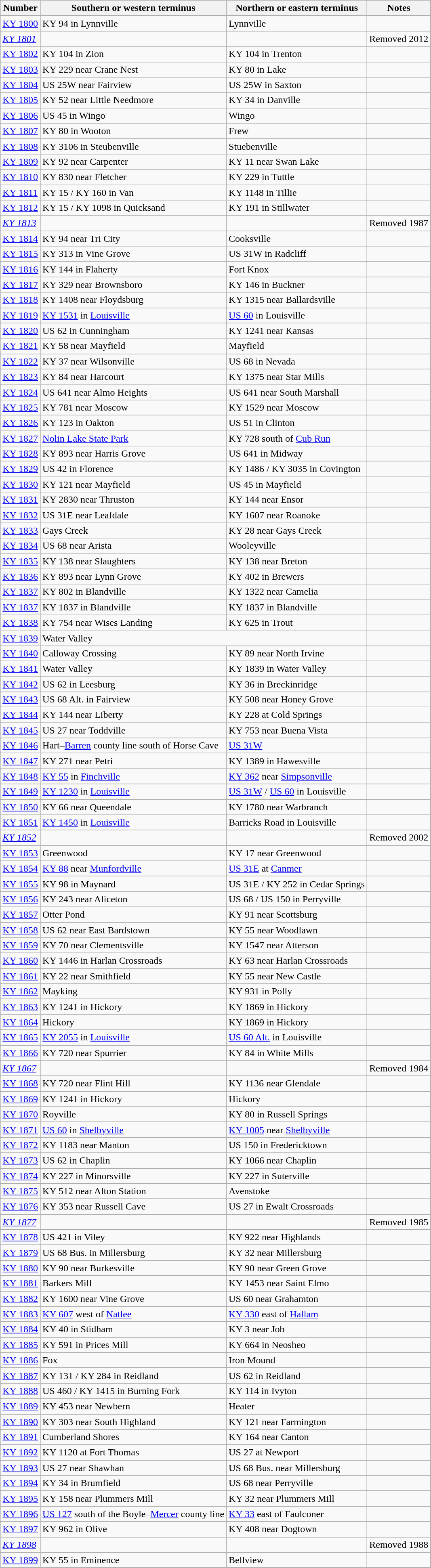<table class="wikitable sortable mw-collapsible">
<tr>
<th>Number</th>
<th>Southern or western terminus</th>
<th>Northern or eastern terminus</th>
<th>Notes</th>
</tr>
<tr>
<td> <a href='#'>KY 1800</a></td>
<td>KY 94 in Lynnville</td>
<td>Lynnville</td>
<td></td>
</tr>
<tr>
<td> <em><a href='#'>KY 1801</a></em></td>
<td></td>
<td></td>
<td>Removed 2012</td>
</tr>
<tr>
<td> <a href='#'>KY 1802</a></td>
<td>KY 104 in Zion</td>
<td>KY 104 in Trenton</td>
<td></td>
</tr>
<tr>
<td> <a href='#'>KY 1803</a></td>
<td>KY 229 near Crane Nest</td>
<td>KY 80 in Lake</td>
<td></td>
</tr>
<tr>
<td> <a href='#'>KY 1804</a></td>
<td>US 25W near Fairview</td>
<td>US 25W in Saxton</td>
<td></td>
</tr>
<tr>
<td> <a href='#'>KY 1805</a></td>
<td>KY 52 near Little Needmore</td>
<td>KY 34 in Danville</td>
<td></td>
</tr>
<tr>
<td> <a href='#'>KY 1806</a></td>
<td>US 45 in Wingo</td>
<td>Wingo</td>
<td></td>
</tr>
<tr>
<td> <a href='#'>KY 1807</a></td>
<td>KY 80 in Wooton</td>
<td>Frew</td>
<td></td>
</tr>
<tr>
<td> <a href='#'>KY 1808</a></td>
<td>KY 3106 in Steubenville</td>
<td>Stuebenville</td>
<td></td>
</tr>
<tr>
<td> <a href='#'>KY 1809</a></td>
<td>KY 92 near Carpenter</td>
<td>KY 11 near Swan Lake</td>
<td></td>
</tr>
<tr>
<td> <a href='#'>KY 1810</a></td>
<td>KY 830 near Fletcher</td>
<td>KY 229 in Tuttle</td>
<td></td>
</tr>
<tr>
<td> <a href='#'>KY 1811</a></td>
<td>KY 15 / KY 160 in Van</td>
<td>KY 1148 in Tillie</td>
<td></td>
</tr>
<tr>
<td> <a href='#'>KY 1812</a></td>
<td>KY 15 / KY 1098 in Quicksand</td>
<td>KY 191 in Stillwater</td>
<td></td>
</tr>
<tr>
<td> <em><a href='#'>KY 1813</a></em></td>
<td></td>
<td></td>
<td>Removed 1987</td>
</tr>
<tr>
<td> <a href='#'>KY 1814</a></td>
<td>KY 94 near Tri City</td>
<td>Cooksville</td>
<td></td>
</tr>
<tr>
<td> <a href='#'>KY 1815</a></td>
<td>KY 313 in Vine Grove</td>
<td>US 31W in Radcliff</td>
<td></td>
</tr>
<tr>
<td> <a href='#'>KY 1816</a></td>
<td>KY 144 in Flaherty</td>
<td>Fort Knox</td>
<td></td>
</tr>
<tr>
<td> <a href='#'>KY 1817</a></td>
<td>KY 329 near Brownsboro</td>
<td>KY 146 in Buckner</td>
<td></td>
</tr>
<tr>
<td> <a href='#'>KY 1818</a></td>
<td>KY 1408 near Floydsburg</td>
<td>KY 1315 near Ballardsville</td>
<td></td>
</tr>
<tr>
<td> <a href='#'>KY 1819</a></td>
<td><a href='#'>KY 1531</a> in <a href='#'>Louisville</a></td>
<td><a href='#'>US 60</a> in Louisville</td>
<td></td>
</tr>
<tr>
<td> <a href='#'>KY 1820</a></td>
<td>US 62 in Cunningham</td>
<td>KY 1241 near Kansas</td>
<td></td>
</tr>
<tr>
<td> <a href='#'>KY 1821</a></td>
<td>KY 58 near Mayfield</td>
<td>Mayfield</td>
<td></td>
</tr>
<tr>
<td> <a href='#'>KY 1822</a></td>
<td>KY 37 near Wilsonville</td>
<td>US 68 in Nevada</td>
<td></td>
</tr>
<tr>
<td> <a href='#'>KY 1823</a></td>
<td>KY 84 near Harcourt</td>
<td>KY 1375 near Star Mills</td>
<td></td>
</tr>
<tr>
<td> <a href='#'>KY 1824</a></td>
<td>US 641 near Almo Heights</td>
<td>US 641 near South Marshall</td>
<td></td>
</tr>
<tr>
<td> <a href='#'>KY 1825</a></td>
<td>KY 781 near Moscow</td>
<td>KY 1529 near Moscow</td>
<td></td>
</tr>
<tr>
<td> <a href='#'>KY 1826</a></td>
<td>KY 123 in Oakton</td>
<td>US 51 in Clinton</td>
<td></td>
</tr>
<tr>
<td> <a href='#'>KY 1827</a></td>
<td><a href='#'>Nolin Lake State Park</a></td>
<td>KY 728 south of <a href='#'>Cub Run</a></td>
<td></td>
</tr>
<tr>
<td> <a href='#'>KY 1828</a></td>
<td>KY 893 near Harris Grove</td>
<td>US 641 in Midway</td>
<td></td>
</tr>
<tr>
<td> <a href='#'>KY 1829</a></td>
<td>US 42 in Florence</td>
<td>KY 1486 / KY 3035 in Covington</td>
<td></td>
</tr>
<tr>
<td> <a href='#'>KY 1830</a></td>
<td>KY 121 near Mayfield</td>
<td>US 45 in Mayfield</td>
<td></td>
</tr>
<tr>
<td> <a href='#'>KY 1831</a></td>
<td>KY 2830 near Thruston</td>
<td>KY 144 near Ensor</td>
<td></td>
</tr>
<tr>
<td> <a href='#'>KY 1832</a></td>
<td>US 31E near Leafdale</td>
<td>KY 1607 near Roanoke</td>
<td></td>
</tr>
<tr>
<td> <a href='#'>KY 1833</a></td>
<td>Gays Creek</td>
<td>KY 28 near Gays Creek</td>
<td></td>
</tr>
<tr>
<td> <a href='#'>KY 1834</a></td>
<td>US 68 near Arista</td>
<td>Wooleyville</td>
<td></td>
</tr>
<tr>
<td> <a href='#'>KY 1835</a></td>
<td>KY 138 near Slaughters</td>
<td>KY 138 near Breton</td>
<td></td>
</tr>
<tr>
<td> <a href='#'>KY 1836</a></td>
<td>KY 893 near Lynn Grove</td>
<td>KY 402 in Brewers</td>
<td></td>
</tr>
<tr>
<td> <a href='#'>KY 1837</a></td>
<td>KY 802 in Blandville</td>
<td>KY 1322 near Camelia</td>
<td></td>
</tr>
<tr>
<td> <a href='#'>KY 1837</a></td>
<td>KY 1837 in Blandville</td>
<td>KY 1837 in Blandville</td>
<td></td>
</tr>
<tr>
<td> <a href='#'>KY 1838</a></td>
<td>KY 754 near Wises Landing</td>
<td>KY 625 in Trout</td>
<td></td>
</tr>
<tr>
<td> <a href='#'>KY 1839</a></td>
<td colspan="2">Water Valley</td>
<td></td>
</tr>
<tr>
<td> <a href='#'>KY 1840</a></td>
<td>Calloway Crossing</td>
<td>KY 89 near North Irvine</td>
<td></td>
</tr>
<tr>
<td> <a href='#'>KY 1841</a></td>
<td>Water Valley</td>
<td>KY 1839 in Water Valley</td>
<td></td>
</tr>
<tr>
<td> <a href='#'>KY 1842</a></td>
<td>US 62 in Leesburg</td>
<td>KY 36 in Breckinridge</td>
<td></td>
</tr>
<tr>
<td> <a href='#'>KY 1843</a></td>
<td>US 68 Alt. in Fairview</td>
<td>KY 508 near Honey Grove</td>
<td></td>
</tr>
<tr>
<td> <a href='#'>KY 1844</a></td>
<td>KY 144 near Liberty</td>
<td>KY 228 at Cold Springs</td>
<td></td>
</tr>
<tr>
<td> <a href='#'>KY 1845</a></td>
<td>US 27 near Toddville</td>
<td>KY 753 near Buena Vista</td>
<td></td>
</tr>
<tr>
<td> <a href='#'>KY 1846</a></td>
<td>Hart–<a href='#'>Barren</a> county line south of Horse Cave</td>
<td><a href='#'>US 31W</a></td>
<td></td>
</tr>
<tr>
<td> <a href='#'>KY 1847</a></td>
<td>KY 271 near Petri</td>
<td>KY 1389 in Hawesville</td>
<td></td>
</tr>
<tr>
<td> <a href='#'>KY 1848</a></td>
<td><a href='#'>KY 55</a> in <a href='#'>Finchville</a></td>
<td><a href='#'>KY 362</a> near <a href='#'>Simpsonville</a></td>
<td></td>
</tr>
<tr>
<td> <a href='#'>KY 1849</a></td>
<td><a href='#'>KY 1230</a> in <a href='#'>Louisville</a></td>
<td><a href='#'>US 31W</a> / <a href='#'>US 60</a> in Louisville</td>
<td></td>
</tr>
<tr>
<td> <a href='#'>KY 1850</a></td>
<td>KY 66 near Queendale</td>
<td>KY 1780 near Warbranch</td>
<td></td>
</tr>
<tr>
<td> <a href='#'>KY 1851</a></td>
<td><a href='#'>KY 1450</a> in <a href='#'>Louisville</a></td>
<td>Barricks Road in Louisville</td>
<td></td>
</tr>
<tr>
<td> <em><a href='#'>KY 1852</a></em></td>
<td></td>
<td></td>
<td>Removed 2002</td>
</tr>
<tr>
<td> <a href='#'>KY 1853</a></td>
<td>Greenwood</td>
<td>KY 17 near Greenwood</td>
<td></td>
</tr>
<tr>
<td> <a href='#'>KY 1854</a></td>
<td><a href='#'>KY 88</a> near <a href='#'>Munfordville</a></td>
<td><a href='#'>US 31E</a> at <a href='#'>Canmer</a></td>
<td></td>
</tr>
<tr>
<td> <a href='#'>KY 1855</a></td>
<td>KY 98 in Maynard</td>
<td>US 31E / KY 252 in Cedar Springs</td>
<td></td>
</tr>
<tr>
<td> <a href='#'>KY 1856</a></td>
<td>KY 243 near Aliceton</td>
<td>US 68 / US 150 in Perryville</td>
<td></td>
</tr>
<tr>
<td> <a href='#'>KY 1857</a></td>
<td>Otter Pond</td>
<td>KY 91 near Scottsburg</td>
<td></td>
</tr>
<tr>
<td> <a href='#'>KY 1858</a></td>
<td>US 62 near East Bardstown</td>
<td>KY 55 near Woodlawn</td>
<td></td>
</tr>
<tr>
<td> <a href='#'>KY 1859</a></td>
<td>KY 70 near Clementsville</td>
<td>KY 1547 near Atterson</td>
<td></td>
</tr>
<tr>
<td> <a href='#'>KY 1860</a></td>
<td>KY 1446 in Harlan Crossroads</td>
<td>KY 63 near Harlan Crossroads</td>
<td></td>
</tr>
<tr>
<td> <a href='#'>KY 1861</a></td>
<td>KY 22 near Smithfield</td>
<td>KY 55 near New Castle</td>
<td></td>
</tr>
<tr>
<td> <a href='#'>KY 1862</a></td>
<td>Mayking</td>
<td>KY 931 in Polly</td>
<td></td>
</tr>
<tr>
<td> <a href='#'>KY 1863</a></td>
<td>KY 1241 in Hickory</td>
<td>KY 1869 in Hickory</td>
<td></td>
</tr>
<tr>
<td> <a href='#'>KY 1864</a></td>
<td>Hickory</td>
<td>KY 1869 in Hickory</td>
<td></td>
</tr>
<tr>
<td> <a href='#'>KY 1865</a></td>
<td><a href='#'>KY 2055</a> in <a href='#'>Louisville</a></td>
<td><a href='#'>US 60 Alt.</a> in Louisville</td>
<td></td>
</tr>
<tr>
<td> <a href='#'>KY 1866</a></td>
<td>KY 720 near Spurrier</td>
<td>KY 84 in White Mills</td>
<td></td>
</tr>
<tr>
<td> <em><a href='#'>KY 1867</a></em></td>
<td></td>
<td></td>
<td>Removed 1984</td>
</tr>
<tr>
<td> <a href='#'>KY 1868</a></td>
<td>KY 720 near Flint Hill</td>
<td>KY 1136 near Glendale</td>
<td></td>
</tr>
<tr>
<td> <a href='#'>KY 1869</a></td>
<td>KY 1241 in Hickory</td>
<td>Hickory</td>
<td></td>
</tr>
<tr>
<td> <a href='#'>KY 1870</a></td>
<td>Royville</td>
<td>KY 80 in Russell Springs</td>
<td></td>
</tr>
<tr>
<td> <a href='#'>KY 1871</a></td>
<td><a href='#'>US 60</a> in <a href='#'>Shelbyville</a></td>
<td><a href='#'>KY 1005</a> near <a href='#'>Shelbyville</a></td>
<td></td>
</tr>
<tr>
<td> <a href='#'>KY 1872</a></td>
<td>KY 1183 near Manton</td>
<td>US 150 in Fredericktown</td>
<td></td>
</tr>
<tr>
<td> <a href='#'>KY 1873</a></td>
<td>US 62 in Chaplin</td>
<td>KY 1066 near Chaplin</td>
<td></td>
</tr>
<tr>
<td> <a href='#'>KY 1874</a></td>
<td>KY 227 in Minorsville</td>
<td>KY 227 in Suterville</td>
<td></td>
</tr>
<tr>
<td> <a href='#'>KY 1875</a></td>
<td>KY 512 near Alton Station</td>
<td>Avenstoke</td>
<td></td>
</tr>
<tr>
<td> <a href='#'>KY 1876</a></td>
<td>KY 353 near Russell Cave</td>
<td>US 27 in Ewalt Crossroads</td>
<td></td>
</tr>
<tr>
<td> <em><a href='#'>KY 1877</a></em></td>
<td></td>
<td></td>
<td>Removed 1985</td>
</tr>
<tr>
<td> <a href='#'>KY 1878</a></td>
<td>US 421 in Viley</td>
<td>KY 922 near Highlands</td>
<td></td>
</tr>
<tr>
<td> <a href='#'>KY 1879</a></td>
<td>US 68 Bus. in Millersburg</td>
<td>KY 32 near Millersburg</td>
<td></td>
</tr>
<tr>
<td> <a href='#'>KY 1880</a></td>
<td>KY 90 near Burkesville</td>
<td>KY 90 near Green Grove</td>
<td></td>
</tr>
<tr>
<td> <a href='#'>KY 1881</a></td>
<td>Barkers Mill</td>
<td>KY 1453 near Saint Elmo</td>
<td></td>
</tr>
<tr>
<td> <a href='#'>KY 1882</a></td>
<td>KY 1600 near Vine Grove</td>
<td>US 60 near Grahamton</td>
<td></td>
</tr>
<tr>
<td> <a href='#'>KY 1883</a></td>
<td><a href='#'>KY 607</a> west of <a href='#'>Natlee</a></td>
<td><a href='#'>KY 330</a> east of <a href='#'>Hallam</a></td>
<td></td>
</tr>
<tr>
<td> <a href='#'>KY 1884</a></td>
<td>KY 40 in Stidham</td>
<td>KY 3 near Job</td>
<td></td>
</tr>
<tr>
<td> <a href='#'>KY 1885</a></td>
<td>KY 591 in Prices Mill</td>
<td>KY 664 in Neosheo</td>
<td></td>
</tr>
<tr>
<td> <a href='#'>KY 1886</a></td>
<td>Fox</td>
<td>Iron Mound</td>
<td></td>
</tr>
<tr>
<td> <a href='#'>KY 1887</a></td>
<td>KY 131 / KY 284 in Reidland</td>
<td>US 62 in Reidland</td>
<td></td>
</tr>
<tr>
<td> <a href='#'>KY 1888</a></td>
<td>US 460 / KY 1415 in Burning Fork</td>
<td>KY 114 in Ivyton</td>
<td></td>
</tr>
<tr>
<td> <a href='#'>KY 1889</a></td>
<td>KY 453 near Newbern</td>
<td>Heater</td>
<td></td>
</tr>
<tr>
<td> <a href='#'>KY 1890</a></td>
<td>KY 303 near South Highland</td>
<td>KY 121 near Farmington</td>
<td></td>
</tr>
<tr>
<td> <a href='#'>KY 1891</a></td>
<td>Cumberland Shores</td>
<td>KY 164 near Canton</td>
<td></td>
</tr>
<tr>
<td> <a href='#'>KY 1892</a></td>
<td>KY 1120 at Fort Thomas</td>
<td>US 27 at Newport</td>
<td></td>
</tr>
<tr>
<td> <a href='#'>KY 1893</a></td>
<td>US 27 near Shawhan</td>
<td>US 68 Bus. near Millersburg</td>
<td></td>
</tr>
<tr>
<td> <a href='#'>KY 1894</a></td>
<td>KY 34 in Brumfield</td>
<td>US 68 near Perryville</td>
<td></td>
</tr>
<tr>
<td> <a href='#'>KY 1895</a></td>
<td>KY 158 near Plummers Mill</td>
<td>KY 32 near Plummers Mill</td>
<td></td>
</tr>
<tr>
<td> <a href='#'>KY 1896</a></td>
<td><a href='#'>US 127</a> south of the Boyle–<a href='#'>Mercer</a> county line</td>
<td><a href='#'>KY 33</a> east of Faulconer</td>
<td></td>
</tr>
<tr>
<td> <a href='#'>KY 1897</a></td>
<td>KY 962 in Olive</td>
<td>KY 408 near Dogtown</td>
<td></td>
</tr>
<tr>
<td> <em><a href='#'>KY 1898</a></em></td>
<td></td>
<td></td>
<td>Removed 1988</td>
</tr>
<tr>
<td> <a href='#'>KY 1899</a></td>
<td>KY 55 in Eminence</td>
<td>Bellview</td>
<td></td>
</tr>
</table>
